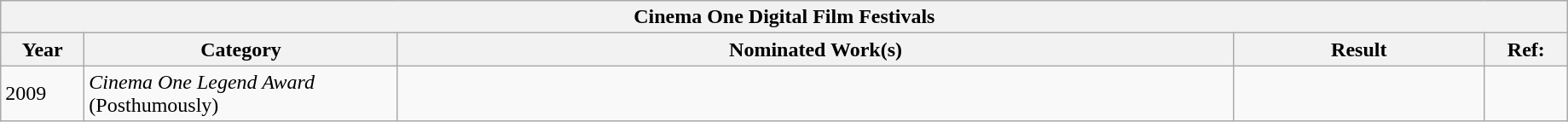<table class= "wikitable sortable">
<tr>
<th colspan="5">Cinema One Digital  Film Festivals</th>
</tr>
<tr>
<th Width=4%>Year</th>
<th Width=15%>Category</th>
<th Width=40%>Nominated Work(s)</th>
<th Width=12%>Result</th>
<th Width=4%>Ref:</th>
</tr>
<tr>
<td scope="row">2009</td>
<td><em>Cinema One Legend Award</em><br>(Posthumously)</td>
<td></td>
<td></td>
<td></td>
</tr>
</table>
